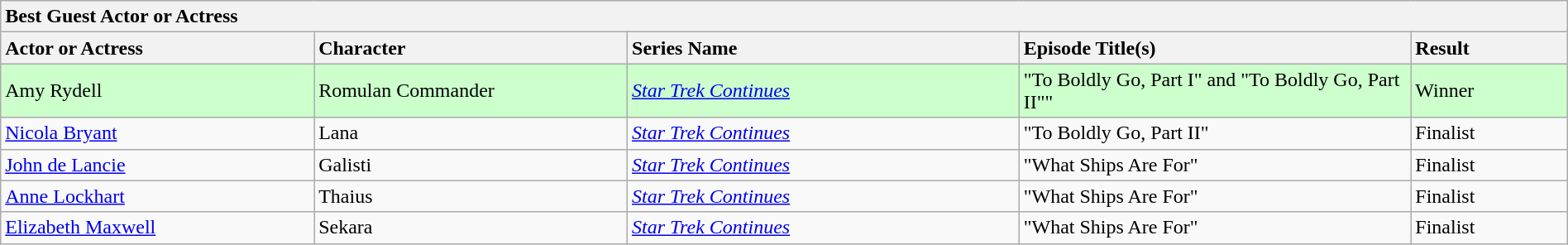<table class="wikitable" width=100%>
<tr>
<th colspan="5" ! style="text-align:left;">Best Guest Actor or Actress</th>
</tr>
<tr>
<th style="text-align:left; width: 20%;"><strong>Actor or Actress</strong></th>
<th style="text-align:left; width: 20%;"><strong>Character</strong></th>
<th style="text-align:left; width: 25%;"><strong>Series Name</strong></th>
<th style="text-align:left; width: 25%;"><strong>Episode Title(s)</strong></th>
<th style="text-align:left; width: 10%;"><strong>Result</strong></th>
</tr>
<tr style="background-color:#ccffcc;">
<td>Amy Rydell</td>
<td>Romulan Commander</td>
<td><em><a href='#'>Star Trek Continues</a></em></td>
<td>"To Boldly Go, Part I" and "To Boldly Go, Part II""</td>
<td>Winner</td>
</tr>
<tr>
<td><a href='#'>Nicola Bryant</a></td>
<td>Lana</td>
<td><em><a href='#'>Star Trek Continues</a></em></td>
<td>"To Boldly Go, Part II"</td>
<td>Finalist</td>
</tr>
<tr>
<td><a href='#'>John de Lancie</a></td>
<td>Galisti</td>
<td><em><a href='#'>Star Trek Continues</a></em></td>
<td>"What Ships Are For"</td>
<td>Finalist</td>
</tr>
<tr>
<td><a href='#'>Anne Lockhart</a></td>
<td>Thaius</td>
<td><em><a href='#'>Star Trek Continues</a></em></td>
<td>"What Ships Are For"</td>
<td>Finalist</td>
</tr>
<tr>
<td><a href='#'>Elizabeth Maxwell</a></td>
<td>Sekara</td>
<td><em><a href='#'>Star Trek Continues</a></em></td>
<td>"What Ships Are For"</td>
<td>Finalist</td>
</tr>
</table>
